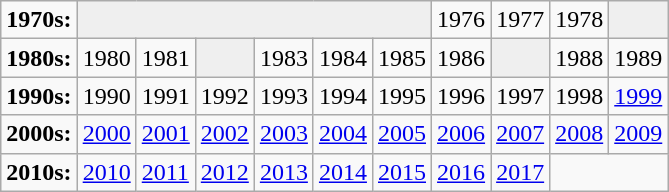<table class="wikitable">
<tr>
<td><strong>1970s:</strong></td>
<td colspan="6" bgcolor=#EFEFEF></td>
<td>1976</td>
<td>1977</td>
<td>1978</td>
<td bgcolor=#EFEFEF></td>
</tr>
<tr>
<td><strong>1980s:</strong></td>
<td>1980</td>
<td>1981</td>
<td bgcolor=#EFEFEF></td>
<td>1983</td>
<td>1984</td>
<td>1985</td>
<td>1986</td>
<td bgcolor=#EFEFEF></td>
<td>1988</td>
<td>1989</td>
</tr>
<tr>
<td><strong>1990s:</strong></td>
<td>1990</td>
<td>1991</td>
<td>1992</td>
<td>1993</td>
<td>1994</td>
<td>1995</td>
<td>1996</td>
<td>1997</td>
<td>1998</td>
<td><a href='#'>1999</a></td>
</tr>
<tr>
<td><strong>2000s:</strong></td>
<td><a href='#'>2000</a></td>
<td><a href='#'>2001</a></td>
<td><a href='#'>2002</a></td>
<td><a href='#'>2003</a></td>
<td><a href='#'>2004</a></td>
<td><a href='#'>2005</a></td>
<td><a href='#'>2006</a></td>
<td><a href='#'>2007</a></td>
<td><a href='#'>2008</a></td>
<td><a href='#'>2009</a></td>
</tr>
<tr>
<td><strong>2010s:</strong></td>
<td><a href='#'>2010</a></td>
<td><a href='#'>2011</a></td>
<td><a href='#'>2012</a></td>
<td><a href='#'>2013</a></td>
<td><a href='#'>2014</a></td>
<td><a href='#'>2015</a></td>
<td><a href='#'>2016</a></td>
<td><a href='#'>2017</a></td>
</tr>
</table>
